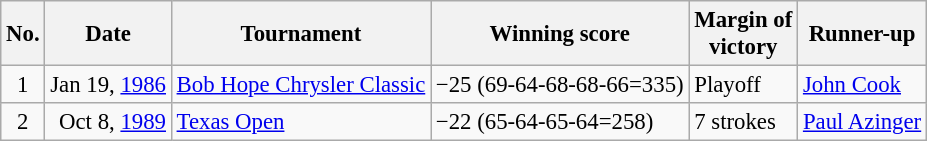<table class="wikitable" style="font-size:95%;">
<tr>
<th>No.</th>
<th>Date</th>
<th>Tournament</th>
<th>Winning score</th>
<th>Margin of<br>victory</th>
<th>Runner-up</th>
</tr>
<tr>
<td align=center>1</td>
<td align=right>Jan 19, <a href='#'>1986</a></td>
<td><a href='#'>Bob Hope Chrysler Classic</a></td>
<td>−25 (69-64-68-68-66=335)</td>
<td>Playoff</td>
<td> <a href='#'>John Cook</a></td>
</tr>
<tr>
<td align=center>2</td>
<td align=right>Oct 8, <a href='#'>1989</a></td>
<td><a href='#'>Texas Open</a></td>
<td>−22 (65-64-65-64=258)</td>
<td>7 strokes</td>
<td> <a href='#'>Paul Azinger</a></td>
</tr>
</table>
